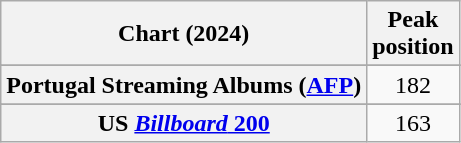<table class="wikitable sortable plainrowheaders" style="text-align:center">
<tr>
<th scope="col">Chart (2024)</th>
<th scope="col">Peak<br>position</th>
</tr>
<tr>
</tr>
<tr>
</tr>
<tr>
<th scope="row">Portugal Streaming Albums (<a href='#'>AFP</a>)</th>
<td>182</td>
</tr>
<tr>
</tr>
<tr>
</tr>
<tr>
</tr>
<tr>
<th scope="row">US <a href='#'><em>Billboard</em> 200</a></th>
<td>163</td>
</tr>
</table>
